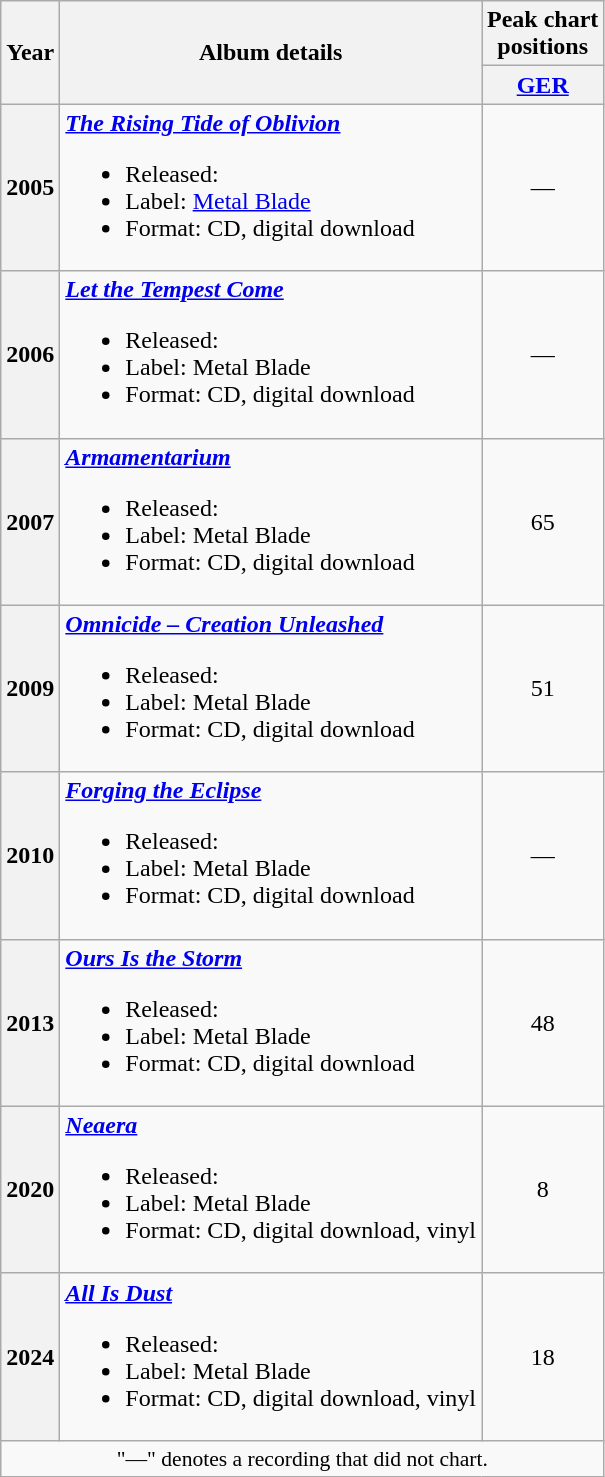<table class="wikitable plainrowheaders" style="text-align:center;">
<tr>
<th rowspan="2">Year</th>
<th rowspan="2">Album details</th>
<th colspan="10">Peak chart<br>positions</th>
</tr>
<tr>
<th scope="col" ><a href='#'>GER</a><br></th>
</tr>
<tr>
<th scope="row">2005</th>
<td align=left><strong><em><a href='#'>The Rising Tide of Oblivion</a></em></strong><br><ul><li>Released: </li><li>Label: <a href='#'>Metal Blade</a></li><li>Format: CD, digital download</li></ul></td>
<td>—</td>
</tr>
<tr>
<th scope="row">2006</th>
<td align=left><strong><em><a href='#'>Let the Tempest Come</a></em></strong><br><ul><li>Released: </li><li>Label: Metal Blade</li><li>Format: CD, digital download</li></ul></td>
<td>—</td>
</tr>
<tr>
<th scope="row">2007</th>
<td align=left><strong><em><a href='#'>Armamentarium</a></em></strong><br><ul><li>Released: </li><li>Label: Metal Blade</li><li>Format: CD, digital download</li></ul></td>
<td>65</td>
</tr>
<tr>
<th scope="row">2009</th>
<td align=left><strong><em><a href='#'>Omnicide – Creation Unleashed</a></em></strong><br><ul><li>Released: </li><li>Label: Metal Blade</li><li>Format: CD, digital download</li></ul></td>
<td>51</td>
</tr>
<tr>
<th scope="row">2010</th>
<td align=left><strong><em><a href='#'>Forging the Eclipse</a></em></strong><br><ul><li>Released: </li><li>Label: Metal Blade</li><li>Format: CD, digital download</li></ul></td>
<td>—</td>
</tr>
<tr>
<th scope="row">2013</th>
<td align=left><strong><em><a href='#'>Ours Is the Storm</a></em></strong><br><ul><li>Released: </li><li>Label: Metal Blade</li><li>Format: CD, digital download</li></ul></td>
<td>48</td>
</tr>
<tr>
<th scope="row">2020</th>
<td align=left><strong><em><a href='#'>Neaera</a></em></strong><br><ul><li>Released: </li><li>Label: Metal Blade</li><li>Format: CD, digital download, vinyl</li></ul></td>
<td>8</td>
</tr>
<tr>
<th scope="row">2024</th>
<td align=left><strong><em><a href='#'>All Is Dust</a></em></strong><br><ul><li>Released: </li><li>Label: Metal Blade</li><li>Format: CD, digital download, vinyl</li></ul></td>
<td>18</td>
</tr>
<tr>
<td colspan="15" style="font-size:90%">"—" denotes a recording that did not chart.</td>
</tr>
</table>
